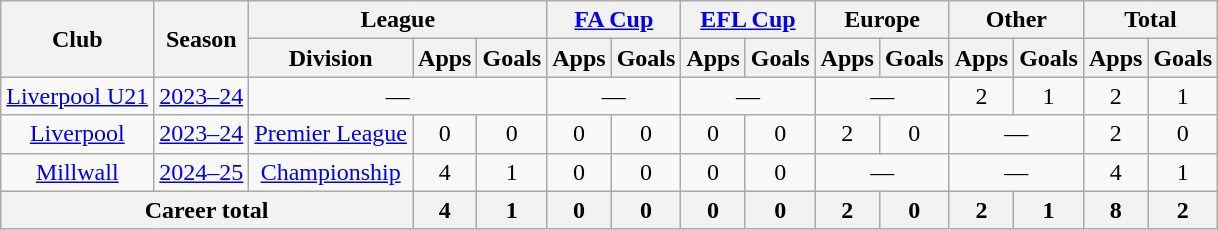<table class="wikitable" style="text-align:center">
<tr>
<th rowspan="2">Club</th>
<th rowspan="2">Season</th>
<th colspan="3">League</th>
<th colspan="2"><a href='#'>FA Cup</a></th>
<th colspan="2"><a href='#'>EFL Cup</a></th>
<th colspan="2">Europe</th>
<th colspan="2">Other</th>
<th colspan="2">Total</th>
</tr>
<tr>
<th>Division</th>
<th>Apps</th>
<th>Goals</th>
<th>Apps</th>
<th>Goals</th>
<th>Apps</th>
<th>Goals</th>
<th>Apps</th>
<th>Goals</th>
<th>Apps</th>
<th>Goals</th>
<th>Apps</th>
<th>Goals</th>
</tr>
<tr>
<td><a href='#'>Liverpool U21</a></td>
<td><a href='#'>2023–24</a></td>
<td colspan=3>—</td>
<td colspan=2>—</td>
<td colspan=2>—</td>
<td colspan=2>—</td>
<td>2</td>
<td>1</td>
<td>2</td>
<td>1</td>
</tr>
<tr>
<td><a href='#'>Liverpool</a></td>
<td><a href='#'>2023–24</a></td>
<td><a href='#'>Premier League</a></td>
<td>0</td>
<td>0</td>
<td>0</td>
<td>0</td>
<td>0</td>
<td>0</td>
<td>2</td>
<td>0</td>
<td colspan="2">—</td>
<td>2</td>
<td>0</td>
</tr>
<tr>
<td><a href='#'>Millwall</a></td>
<td><a href='#'>2024–25</a></td>
<td><a href='#'>Championship</a></td>
<td>4</td>
<td>1</td>
<td>0</td>
<td>0</td>
<td>0</td>
<td>0</td>
<td colspan="2">—</td>
<td colspan="2">—</td>
<td>4</td>
<td>1</td>
</tr>
<tr>
<th colspan="3">Career total</th>
<th>4</th>
<th>1</th>
<th>0</th>
<th>0</th>
<th>0</th>
<th>0</th>
<th>2</th>
<th>0</th>
<th>2</th>
<th>1</th>
<th>8</th>
<th>2</th>
</tr>
</table>
